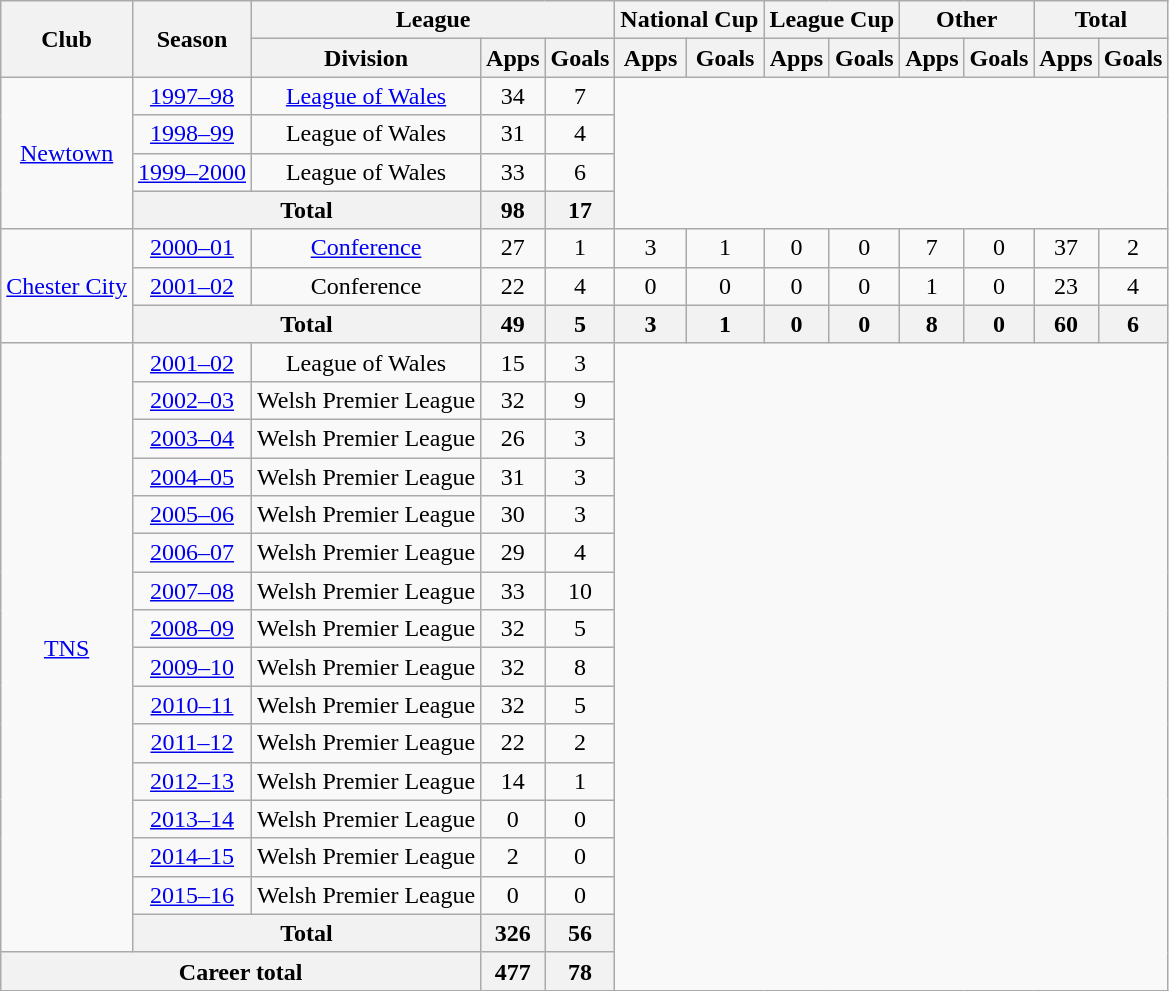<table class="wikitable" style="text-align:center">
<tr>
<th rowspan="2">Club</th>
<th rowspan="2">Season</th>
<th colspan="3">League</th>
<th colspan="2">National Cup</th>
<th colspan="2">League Cup</th>
<th colspan="2">Other</th>
<th colspan="2">Total</th>
</tr>
<tr>
<th>Division</th>
<th>Apps</th>
<th>Goals</th>
<th>Apps</th>
<th>Goals</th>
<th>Apps</th>
<th>Goals</th>
<th>Apps</th>
<th>Goals</th>
<th>Apps</th>
<th>Goals</th>
</tr>
<tr>
<td rowspan="4"><a href='#'>Newtown</a></td>
<td><a href='#'>1997–98</a></td>
<td><a href='#'>League of Wales</a></td>
<td>34</td>
<td>7</td>
</tr>
<tr>
<td><a href='#'>1998–99</a></td>
<td>League of Wales</td>
<td>31</td>
<td>4</td>
</tr>
<tr>
<td><a href='#'>1999–2000</a></td>
<td>League of Wales</td>
<td>33</td>
<td>6</td>
</tr>
<tr>
<th colspan="2">Total</th>
<th>98</th>
<th>17</th>
</tr>
<tr>
<td rowspan="3"><a href='#'>Chester City</a></td>
<td><a href='#'>2000–01</a></td>
<td><a href='#'>Conference</a></td>
<td>27</td>
<td>1</td>
<td>3</td>
<td>1</td>
<td>0</td>
<td>0</td>
<td>7</td>
<td>0</td>
<td>37</td>
<td>2</td>
</tr>
<tr>
<td><a href='#'>2001–02</a></td>
<td>Conference</td>
<td>22</td>
<td>4</td>
<td>0</td>
<td>0</td>
<td>0</td>
<td>0</td>
<td>1</td>
<td>0</td>
<td>23</td>
<td>4</td>
</tr>
<tr>
<th colspan="2">Total</th>
<th>49</th>
<th>5</th>
<th>3</th>
<th>1</th>
<th>0</th>
<th>0</th>
<th>8</th>
<th>0</th>
<th>60</th>
<th>6</th>
</tr>
<tr>
<td rowspan="16"><a href='#'>TNS</a></td>
<td><a href='#'>2001–02</a></td>
<td>League of Wales</td>
<td>15</td>
<td>3</td>
</tr>
<tr>
<td><a href='#'>2002–03</a></td>
<td>Welsh Premier League</td>
<td>32</td>
<td>9</td>
</tr>
<tr>
<td><a href='#'>2003–04</a></td>
<td>Welsh Premier League</td>
<td>26</td>
<td>3</td>
</tr>
<tr>
<td><a href='#'>2004–05</a></td>
<td>Welsh Premier League</td>
<td>31</td>
<td>3</td>
</tr>
<tr>
<td><a href='#'>2005–06</a></td>
<td>Welsh Premier League</td>
<td>30</td>
<td>3</td>
</tr>
<tr>
<td><a href='#'>2006–07</a></td>
<td>Welsh Premier League</td>
<td>29</td>
<td>4</td>
</tr>
<tr>
<td><a href='#'>2007–08</a></td>
<td>Welsh Premier League</td>
<td>33</td>
<td>10</td>
</tr>
<tr>
<td><a href='#'>2008–09</a></td>
<td>Welsh Premier League</td>
<td>32</td>
<td>5</td>
</tr>
<tr>
<td><a href='#'>2009–10</a></td>
<td>Welsh Premier League</td>
<td>32</td>
<td>8</td>
</tr>
<tr>
<td><a href='#'>2010–11</a></td>
<td>Welsh Premier League</td>
<td>32</td>
<td>5</td>
</tr>
<tr>
<td><a href='#'>2011–12</a></td>
<td>Welsh Premier League</td>
<td>22</td>
<td>2</td>
</tr>
<tr>
<td><a href='#'>2012–13</a></td>
<td>Welsh Premier League</td>
<td>14</td>
<td>1</td>
</tr>
<tr>
<td><a href='#'>2013–14</a></td>
<td>Welsh Premier League</td>
<td>0</td>
<td>0</td>
</tr>
<tr>
<td><a href='#'>2014–15</a></td>
<td>Welsh Premier League</td>
<td>2</td>
<td>0</td>
</tr>
<tr>
<td><a href='#'>2015–16</a></td>
<td>Welsh Premier League</td>
<td>0</td>
<td>0</td>
</tr>
<tr>
<th colspan="2">Total</th>
<th>326</th>
<th>56</th>
</tr>
<tr>
<th colspan="3">Career total</th>
<th>477</th>
<th>78</th>
</tr>
</table>
